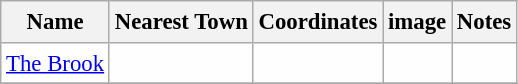<table class="wikitable sortable" style="table-layout:fixed;background-color:#FEFEFE;font-size:95%;padding:0.30em;line-height:1.35em;">
<tr>
<th scope="col">Name</th>
<th scope="col">Nearest Town</th>
<th scope="col" data-sort-type="number">Coordinates</th>
<th scope="col">image</th>
<th class="unsortable">Notes</th>
</tr>
<tr>
<td><a href='#'>The Brook</a></td>
<td></td>
<td></td>
<td></td>
<td></td>
</tr>
<tr>
</tr>
</table>
